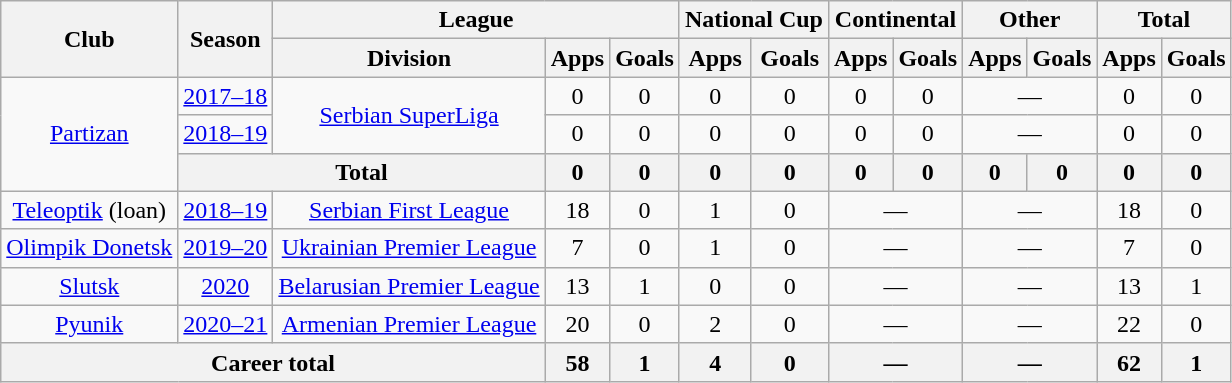<table class="wikitable" style="text-align:center">
<tr>
<th rowspan="2">Club</th>
<th rowspan="2">Season</th>
<th colspan="3">League</th>
<th colspan="2">National Cup</th>
<th colspan="2">Continental</th>
<th colspan="2">Other</th>
<th colspan="2">Total</th>
</tr>
<tr>
<th>Division</th>
<th>Apps</th>
<th>Goals</th>
<th>Apps</th>
<th>Goals</th>
<th>Apps</th>
<th>Goals</th>
<th>Apps</th>
<th>Goals</th>
<th>Apps</th>
<th>Goals</th>
</tr>
<tr>
<td rowspan="3"><a href='#'>Partizan</a></td>
<td><a href='#'>2017–18</a></td>
<td rowspan="2"><a href='#'>Serbian SuperLiga</a></td>
<td>0</td>
<td>0</td>
<td>0</td>
<td>0</td>
<td>0</td>
<td>0</td>
<td colspan="2">—</td>
<td>0</td>
<td>0</td>
</tr>
<tr>
<td><a href='#'>2018–19</a></td>
<td>0</td>
<td>0</td>
<td>0</td>
<td>0</td>
<td>0</td>
<td>0</td>
<td colspan="2">—</td>
<td>0</td>
<td>0</td>
</tr>
<tr>
<th colspan="2">Total</th>
<th>0</th>
<th>0</th>
<th>0</th>
<th>0</th>
<th>0</th>
<th>0</th>
<th>0</th>
<th>0</th>
<th>0</th>
<th>0</th>
</tr>
<tr>
<td><a href='#'>Teleoptik</a> (loan)</td>
<td><a href='#'>2018–19</a></td>
<td><a href='#'>Serbian First League</a></td>
<td>18</td>
<td>0</td>
<td>1</td>
<td>0</td>
<td colspan="2">—</td>
<td colspan="2">—</td>
<td>18</td>
<td>0</td>
</tr>
<tr>
<td><a href='#'>Olimpik Donetsk</a></td>
<td><a href='#'>2019–20</a></td>
<td><a href='#'>Ukrainian Premier League</a></td>
<td>7</td>
<td>0</td>
<td>1</td>
<td>0</td>
<td colspan="2">—</td>
<td colspan="2">—</td>
<td>7</td>
<td>0</td>
</tr>
<tr>
<td><a href='#'>Slutsk</a></td>
<td><a href='#'>2020</a></td>
<td><a href='#'>Belarusian Premier League</a></td>
<td>13</td>
<td>1</td>
<td>0</td>
<td>0</td>
<td colspan="2">—</td>
<td colspan="2">—</td>
<td>13</td>
<td>1</td>
</tr>
<tr>
<td><a href='#'>Pyunik</a></td>
<td><a href='#'>2020–21</a></td>
<td><a href='#'>Armenian Premier League</a></td>
<td>20</td>
<td>0</td>
<td>2</td>
<td>0</td>
<td colspan="2">—</td>
<td colspan="2">—</td>
<td>22</td>
<td>0</td>
</tr>
<tr>
<th colspan="3">Career total</th>
<th>58</th>
<th>1</th>
<th>4</th>
<th>0</th>
<th colspan="2">—</th>
<th colspan="2">—</th>
<th>62</th>
<th>1</th>
</tr>
</table>
